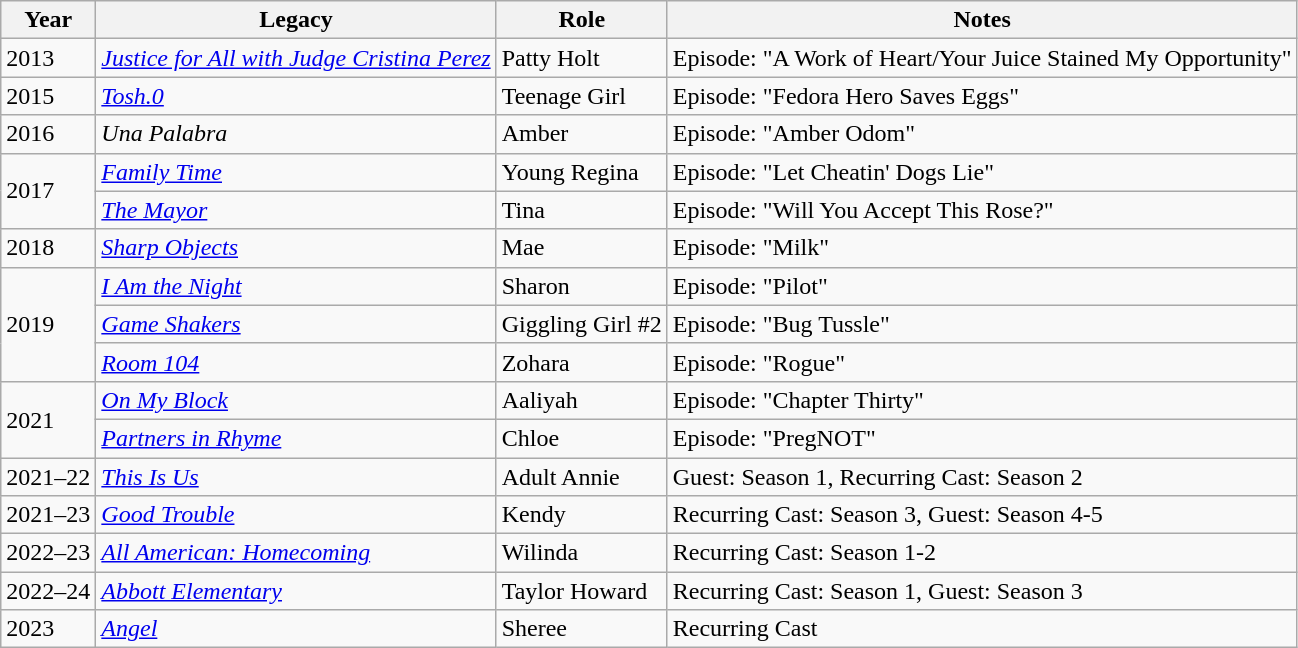<table class="wikitable plainrowheaders sortable" style="margin-right: 0;">
<tr>
<th>Year</th>
<th>Legacy</th>
<th>Role</th>
<th>Notes</th>
</tr>
<tr>
<td>2013</td>
<td><em><a href='#'>Justice for All with Judge Cristina Perez</a></em></td>
<td>Patty Holt</td>
<td>Episode: "A Work of Heart/Your Juice Stained My Opportunity"</td>
</tr>
<tr>
<td>2015</td>
<td><em><a href='#'>Tosh.0</a></em></td>
<td>Teenage Girl</td>
<td>Episode: "Fedora Hero Saves Eggs"</td>
</tr>
<tr>
<td>2016</td>
<td><em>Una Palabra</em></td>
<td>Amber</td>
<td>Episode: "Amber Odom"</td>
</tr>
<tr>
<td rowspan="2">2017</td>
<td><em><a href='#'>Family Time</a></em></td>
<td>Young Regina</td>
<td>Episode: "Let Cheatin' Dogs Lie"</td>
</tr>
<tr>
<td><em><a href='#'>The Mayor</a></em></td>
<td>Tina</td>
<td>Episode: "Will You Accept This Rose?"</td>
</tr>
<tr>
<td>2018</td>
<td><em><a href='#'>Sharp Objects</a></em></td>
<td>Mae</td>
<td>Episode: "Milk"</td>
</tr>
<tr>
<td rowspan="3">2019</td>
<td><em><a href='#'>I Am the Night</a></em></td>
<td>Sharon</td>
<td>Episode: "Pilot"</td>
</tr>
<tr>
<td><em><a href='#'>Game Shakers</a></em></td>
<td>Giggling Girl #2</td>
<td>Episode: "Bug Tussle"</td>
</tr>
<tr>
<td><em><a href='#'>Room 104</a></em></td>
<td>Zohara</td>
<td>Episode: "Rogue"</td>
</tr>
<tr>
<td rowspan="2">2021</td>
<td><em><a href='#'>On My Block</a></em></td>
<td>Aaliyah</td>
<td>Episode: "Chapter Thirty"</td>
</tr>
<tr>
<td><em><a href='#'>Partners in Rhyme</a></em></td>
<td>Chloe</td>
<td>Episode: "PregNOT"</td>
</tr>
<tr>
<td>2021–22</td>
<td><em><a href='#'>This Is Us</a></em></td>
<td>Adult Annie</td>
<td>Guest: Season 1, Recurring Cast: Season 2</td>
</tr>
<tr>
<td>2021–23</td>
<td><em><a href='#'>Good Trouble</a></em></td>
<td>Kendy</td>
<td>Recurring Cast: Season 3, Guest: Season 4-5</td>
</tr>
<tr>
<td>2022–23</td>
<td><em><a href='#'>All American: Homecoming</a></em></td>
<td>Wilinda</td>
<td>Recurring Cast: Season 1-2</td>
</tr>
<tr>
<td>2022–24</td>
<td><em><a href='#'>Abbott Elementary</a></em></td>
<td>Taylor Howard</td>
<td>Recurring Cast: Season 1, Guest: Season 3</td>
</tr>
<tr>
<td>2023</td>
<td><em><a href='#'>Angel</a></em></td>
<td>Sheree</td>
<td>Recurring Cast</td>
</tr>
</table>
